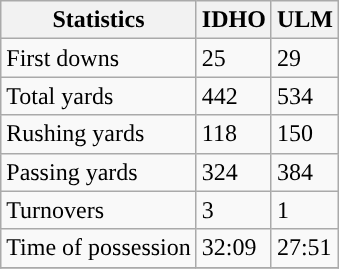<table class="wikitable">
<tr>
<th>Statistics</th>
<th>IDHO</th>
<th>ULM</th>
</tr>
<tr>
<td>First downs</td>
<td>25</td>
<td>29</td>
</tr>
<tr>
<td>Total yards</td>
<td>442</td>
<td>534</td>
</tr>
<tr>
<td>Rushing yards</td>
<td>118</td>
<td>150</td>
</tr>
<tr>
<td>Passing yards</td>
<td>324</td>
<td>384</td>
</tr>
<tr>
<td>Turnovers</td>
<td>3</td>
<td>1</td>
</tr>
<tr>
<td>Time of possession</td>
<td>32:09</td>
<td>27:51</td>
</tr>
<tr>
</tr>
</table>
